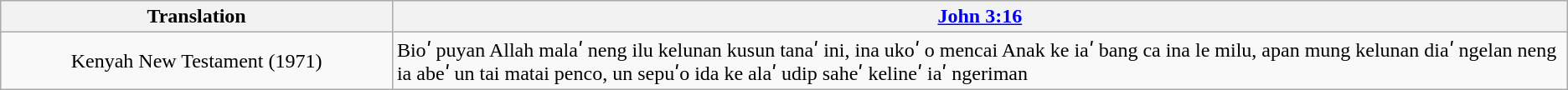<table class="wikitable">
<tr>
<th style="text-align:center; width:25%;">Translation</th>
<th><a href='#'>John 3:16</a></th>
</tr>
<tr>
<td style="text-align:center;">Kenyah New Testament (1971)</td>
<td>Bioʹ puyan Allah malaʹ neng ilu kelunan kusun tanaʹ ini, ina ukoʹ o mencai Anak ke iaʹ bang ca ina le milu, apan mung kelunan diaʹ ngelan neng ia abeʹ un tai matai penco, un sepuʹo ida ke alaʹ udip saheʹ kelineʹ iaʹ ngeriman</td>
</tr>
</table>
